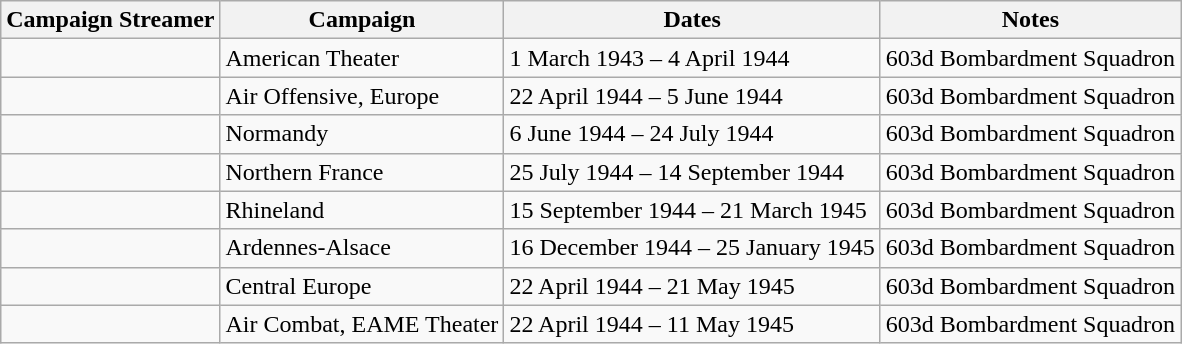<table class="wikitable">
<tr>
<th>Campaign Streamer</th>
<th>Campaign</th>
<th>Dates</th>
<th>Notes</th>
</tr>
<tr>
<td></td>
<td>American Theater</td>
<td>1 March 1943 – 4 April 1944</td>
<td>603d Bombardment Squadron</td>
</tr>
<tr>
<td></td>
<td>Air Offensive, Europe</td>
<td>22 April 1944 – 5 June 1944</td>
<td>603d Bombardment Squadron</td>
</tr>
<tr>
<td></td>
<td>Normandy</td>
<td>6 June 1944 – 24 July 1944</td>
<td>603d Bombardment Squadron</td>
</tr>
<tr>
<td></td>
<td>Northern France</td>
<td>25 July 1944 – 14 September 1944</td>
<td>603d Bombardment Squadron</td>
</tr>
<tr>
<td></td>
<td>Rhineland</td>
<td>15 September 1944 – 21 March 1945</td>
<td>603d Bombardment Squadron</td>
</tr>
<tr>
<td></td>
<td>Ardennes-Alsace</td>
<td>16 December 1944 – 25 January 1945</td>
<td>603d Bombardment Squadron</td>
</tr>
<tr>
<td></td>
<td>Central Europe</td>
<td>22 April 1944 – 21 May 1945</td>
<td>603d Bombardment Squadron</td>
</tr>
<tr>
<td></td>
<td>Air Combat, EAME Theater</td>
<td>22 April 1944 – 11 May 1945</td>
<td>603d Bombardment Squadron</td>
</tr>
</table>
